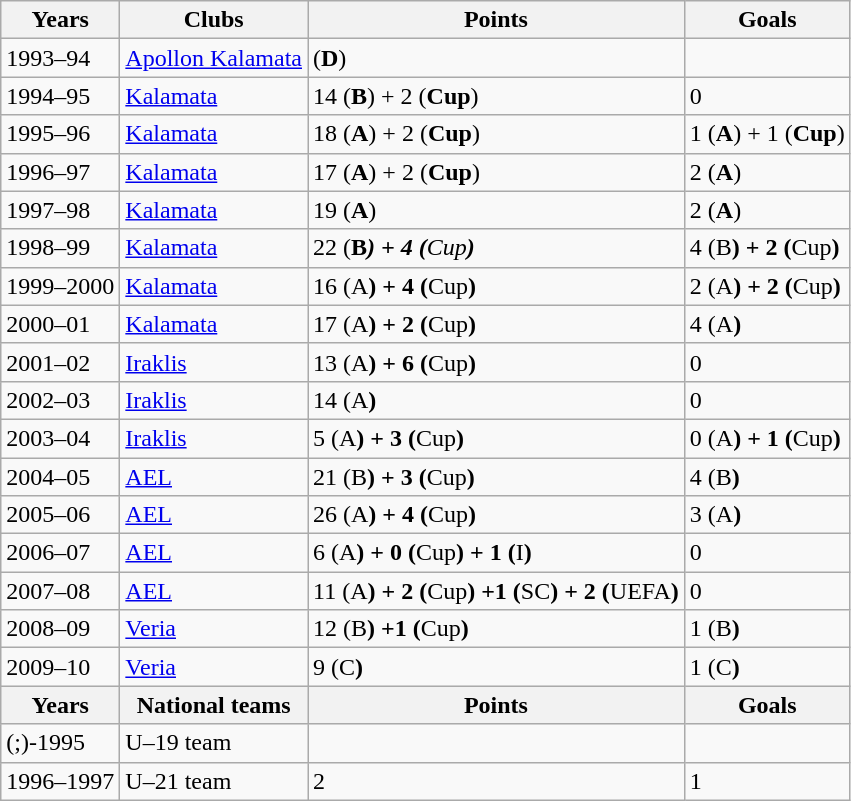<table class="wikitable">
<tr>
<th>Years</th>
<th>Clubs</th>
<th>Points</th>
<th>Goals</th>
</tr>
<tr>
<td>1993–94</td>
<td> <a href='#'>Apollon Kalamata</a></td>
<td>(<strong>D</strong>)</td>
<td></td>
</tr>
<tr>
<td>1994–95</td>
<td> <a href='#'>Kalamata</a></td>
<td>14 (<strong>B</strong>) + 2 (<strong>Cup</strong>)</td>
<td>0</td>
</tr>
<tr>
<td>1995–96</td>
<td> <a href='#'>Kalamata</a></td>
<td>18 (<strong>A</strong>) + 2 (<strong>Cup</strong>)</td>
<td>1 (<strong>Α</strong>) + 1 (<strong>Cup</strong>)</td>
</tr>
<tr>
<td>1996–97</td>
<td> <a href='#'>Kalamata</a></td>
<td>17 (<strong>A</strong>) + 2 (<strong>Cup</strong>)</td>
<td>2 (<strong>A</strong>)</td>
</tr>
<tr>
<td>1997–98</td>
<td> <a href='#'>Kalamata</a></td>
<td>19 (<strong>A</strong>)</td>
<td>2 (<strong>A</strong>)</td>
</tr>
<tr>
<td>1998–99</td>
<td> <a href='#'>Kalamata</a></td>
<td>22 (<strong>B<em>) + 4 (</strong>Cup<strong>)</td>
<td>4 (</strong>B<strong>) + 2 (</strong>Cup<strong>)</td>
</tr>
<tr>
<td>1999–2000</td>
<td> <a href='#'>Kalamata</a></td>
<td>16 (</strong>A<strong>) + 4 (</strong>Cup<strong>)</td>
<td>2 (</strong>A<strong>) + 2 (</strong>Cup<strong>)</td>
</tr>
<tr>
<td>2000–01</td>
<td> <a href='#'>Kalamata</a></td>
<td>17 (</strong>A<strong>) + 2 (</strong>Cup<strong>)</td>
<td>4 (</strong>A<strong>)</td>
</tr>
<tr>
<td>2001–02</td>
<td> <a href='#'>Iraklis</a></td>
<td>13 (</strong>A<strong>) + 6 (</strong>Cup<strong>)</td>
<td>0</td>
</tr>
<tr>
<td>2002–03</td>
<td> <a href='#'>Iraklis</a></td>
<td>14 (</strong>A<strong>)</td>
<td>0</td>
</tr>
<tr>
<td>2003–04</td>
<td> <a href='#'>Iraklis</a></td>
<td>5 (</strong>A<strong>) + 3 (</strong>Cup<strong>)</td>
<td>0 (</strong>A<strong>) + 1 (</strong>Cup<strong>)</td>
</tr>
<tr>
<td>2004–05</td>
<td> <a href='#'>AEL</a></td>
<td>21 (</strong>B<strong>) + 3 (</strong>Cup<strong>)</td>
<td>4 (</strong>B<strong>)</td>
</tr>
<tr>
<td>2005–06</td>
<td> <a href='#'>AEL</a></td>
<td>26 (</strong>A<strong>) + 4 (</strong>Cup<strong>)</td>
<td>3 (</strong>A<strong>)</td>
</tr>
<tr>
<td>2006–07</td>
<td> <a href='#'>AEL</a></td>
<td>6 (</strong>A<strong>) + 0 (</strong>Cup<strong>) + 1 (</strong>I<strong>)</td>
<td>0</td>
</tr>
<tr>
<td>2007–08</td>
<td> <a href='#'>AEL</a></td>
<td>11 (</strong>A<strong>) + 2 (</strong>Cup<strong>) +1 (</strong>SC<strong>) + 2 (</strong>UEFA<strong>)</td>
<td>0</td>
</tr>
<tr>
<td>2008–09</td>
<td> <a href='#'>Veria</a></td>
<td>12 (</strong>B<strong>) +1 (</strong>Cup<strong>)</td>
<td>1 (</strong>B<strong>)</td>
</tr>
<tr>
<td>2009–10</td>
<td> <a href='#'>Veria</a></td>
<td>9 (</strong>C<strong>)</td>
<td>1 (</strong>C<strong>)</td>
</tr>
<tr>
<th>Years</th>
<th>National teams</th>
<th>Points</th>
<th>Goals</th>
</tr>
<tr>
<td>(;)-1995</td>
<td> U–19 team</td>
<td></td>
<td></td>
</tr>
<tr>
<td>1996–1997</td>
<td> U–21 team</td>
<td>2</td>
<td>1</td>
</tr>
</table>
